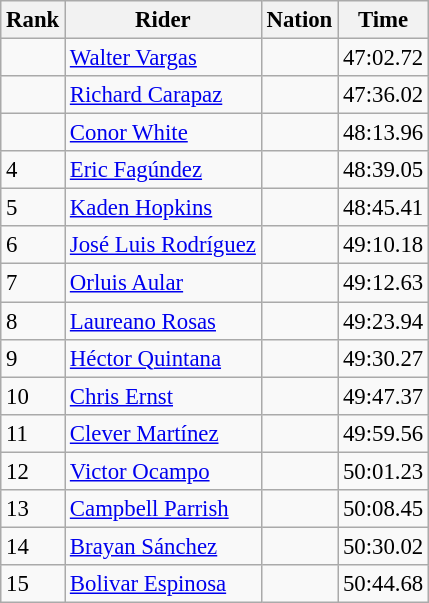<table class="wikitable sortable" style="font-size:95%" style="width:35em;" style="text-align:center">
<tr>
<th>Rank</th>
<th>Rider</th>
<th>Nation</th>
<th>Time</th>
</tr>
<tr>
<td></td>
<td align=left><a href='#'>Walter Vargas</a></td>
<td align=left></td>
<td>47:02.72</td>
</tr>
<tr>
<td></td>
<td align=left><a href='#'>Richard Carapaz</a></td>
<td align=left></td>
<td>47:36.02</td>
</tr>
<tr>
<td></td>
<td align=left><a href='#'>Conor White</a></td>
<td align=left></td>
<td>48:13.96</td>
</tr>
<tr>
<td>4</td>
<td align=left><a href='#'>Eric Fagúndez</a></td>
<td align=left></td>
<td>48:39.05</td>
</tr>
<tr>
<td>5</td>
<td align=left><a href='#'>Kaden Hopkins</a></td>
<td align=left></td>
<td>48:45.41</td>
</tr>
<tr>
<td>6</td>
<td align=left><a href='#'>José Luis Rodríguez</a></td>
<td align=left></td>
<td>49:10.18</td>
</tr>
<tr>
<td>7</td>
<td align=left><a href='#'>Orluis Aular</a></td>
<td align=left></td>
<td>49:12.63</td>
</tr>
<tr>
<td>8</td>
<td align=left><a href='#'>Laureano Rosas</a></td>
<td align=left></td>
<td>49:23.94</td>
</tr>
<tr>
<td>9</td>
<td align=left><a href='#'>Héctor Quintana</a></td>
<td align=left></td>
<td>49:30.27</td>
</tr>
<tr>
<td>10</td>
<td align=left><a href='#'>Chris Ernst</a></td>
<td align=left></td>
<td>49:47.37</td>
</tr>
<tr>
<td>11</td>
<td align=left><a href='#'>Clever Martínez</a></td>
<td align=left></td>
<td>49:59.56</td>
</tr>
<tr>
<td>12</td>
<td align=left><a href='#'>Victor Ocampo</a></td>
<td align=left></td>
<td>50:01.23</td>
</tr>
<tr>
<td>13</td>
<td align=left><a href='#'>Campbell Parrish</a></td>
<td align=left></td>
<td>50:08.45</td>
</tr>
<tr>
<td>14</td>
<td align=left><a href='#'>Brayan Sánchez</a></td>
<td align=left></td>
<td>50:30.02</td>
</tr>
<tr>
<td>15</td>
<td align=left><a href='#'>Bolivar Espinosa</a></td>
<td align=left></td>
<td>50:44.68</td>
</tr>
</table>
